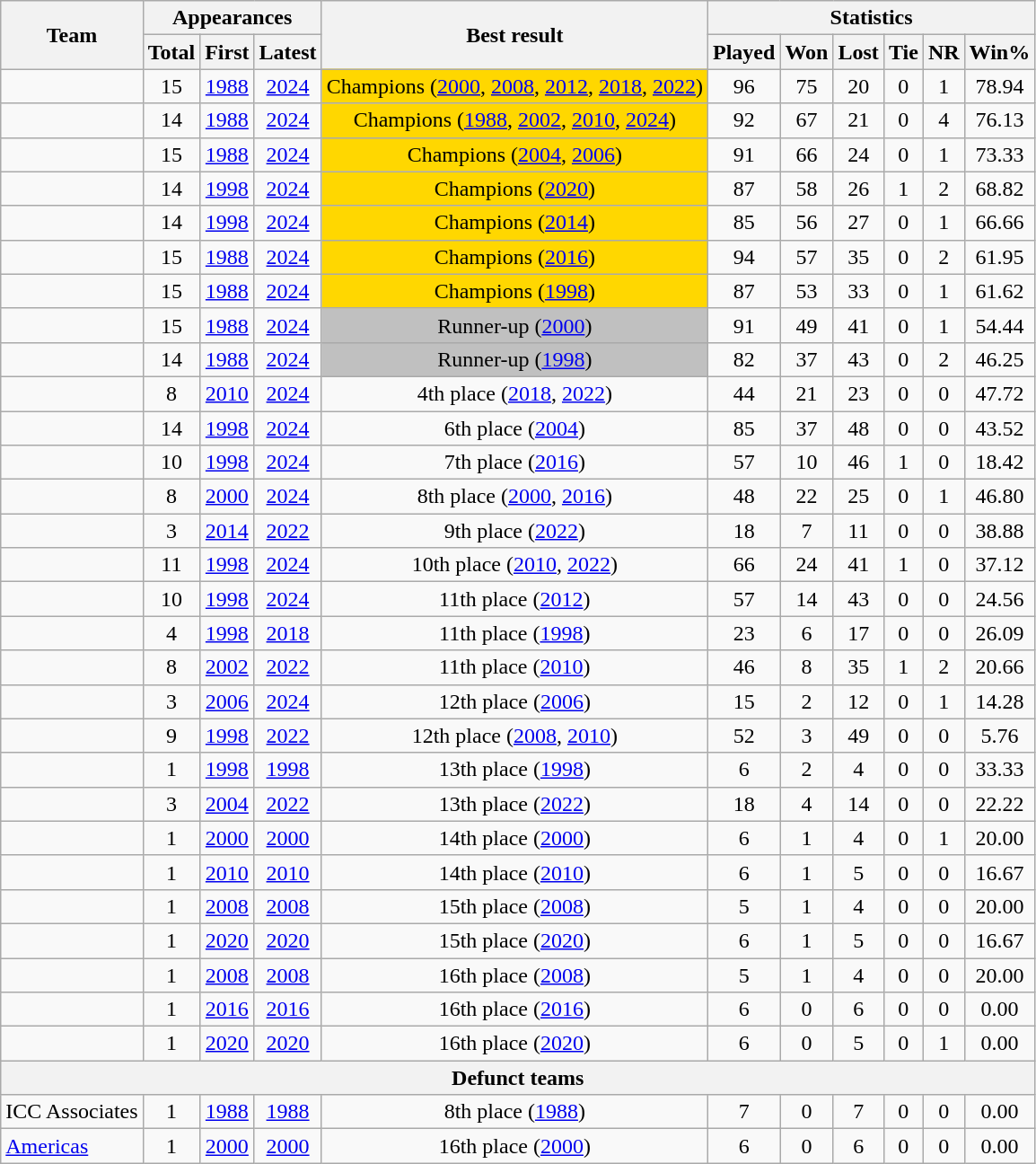<table class="wikitable" style="text-align: center">
<tr>
<th rowspan="2">Team</th>
<th colspan=3>Appearances</th>
<th rowspan="2">Best result</th>
<th colspan=6>Statistics</th>
</tr>
<tr>
<th>Total</th>
<th>First</th>
<th>Latest</th>
<th>Played</th>
<th>Won</th>
<th>Lost</th>
<th>Tie</th>
<th>NR</th>
<th>Win%</th>
</tr>
<tr>
<td style="text-align:left;"></td>
<td>15</td>
<td><a href='#'>1988</a></td>
<td><a href='#'>2024</a></td>
<td style="background:Gold;">Champions (<a href='#'>2000</a>, <a href='#'>2008</a>, <a href='#'>2012</a>, <a href='#'>2018</a>, <a href='#'>2022</a>)</td>
<td>96</td>
<td>75</td>
<td>20</td>
<td>0</td>
<td>1</td>
<td>78.94</td>
</tr>
<tr>
<td style="text-align:left;"></td>
<td>14</td>
<td><a href='#'>1988</a></td>
<td><a href='#'>2024</a></td>
<td style="background:gold;">Champions (<a href='#'>1988</a>, <a href='#'>2002</a>, <a href='#'>2010</a>, <a href='#'>2024</a>)</td>
<td>92</td>
<td>67</td>
<td>21</td>
<td>0</td>
<td>4</td>
<td>76.13</td>
</tr>
<tr>
<td style="text-align:left;"></td>
<td>15</td>
<td><a href='#'>1988</a></td>
<td><a href='#'>2024</a></td>
<td style="background:gold;">Champions (<a href='#'>2004</a>, <a href='#'>2006</a>)</td>
<td>91</td>
<td>66</td>
<td>24</td>
<td>0</td>
<td>1</td>
<td>73.33</td>
</tr>
<tr>
<td style="text-align:left;"></td>
<td>14</td>
<td><a href='#'>1998</a></td>
<td><a href='#'>2024</a></td>
<td style="background:gold;">Champions (<a href='#'>2020</a>)</td>
<td>87</td>
<td>58</td>
<td>26</td>
<td>1</td>
<td>2</td>
<td>68.82</td>
</tr>
<tr>
<td style="text-align:left;"></td>
<td>14</td>
<td><a href='#'>1998</a></td>
<td><a href='#'>2024</a></td>
<td style="background:gold;">Champions (<a href='#'>2014</a>)</td>
<td>85</td>
<td>56</td>
<td>27</td>
<td>0</td>
<td>1</td>
<td>66.66</td>
</tr>
<tr>
<td style="text-align:left;"></td>
<td>15</td>
<td><a href='#'>1988</a></td>
<td><a href='#'>2024</a></td>
<td style="background:gold;">Champions (<a href='#'>2016</a>)</td>
<td>94</td>
<td>57</td>
<td>35</td>
<td>0</td>
<td>2</td>
<td>61.95</td>
</tr>
<tr>
<td style="text-align:left;"></td>
<td>15</td>
<td><a href='#'>1988</a></td>
<td><a href='#'>2024</a></td>
<td style="background:gold;">Champions (<a href='#'>1998</a>)</td>
<td>87</td>
<td>53</td>
<td>33</td>
<td>0</td>
<td>1</td>
<td>61.62</td>
</tr>
<tr>
<td style="text-align:left;"></td>
<td>15</td>
<td><a href='#'>1988</a></td>
<td><a href='#'>2024</a></td>
<td style="background:silver;">Runner-up (<a href='#'>2000</a>)</td>
<td>91</td>
<td>49</td>
<td>41</td>
<td>0</td>
<td>1</td>
<td>54.44</td>
</tr>
<tr>
<td style="text-align:left;"></td>
<td>14</td>
<td><a href='#'>1988</a></td>
<td><a href='#'>2024</a></td>
<td style="background:silver;">Runner-up (<a href='#'>1998</a>)</td>
<td>82</td>
<td>37</td>
<td>43</td>
<td>0</td>
<td>2</td>
<td>46.25</td>
</tr>
<tr>
<td style="text-align:left;"></td>
<td>8</td>
<td><a href='#'>2010</a></td>
<td><a href='#'>2024</a></td>
<td>4th place (<a href='#'>2018</a>, <a href='#'>2022</a>)</td>
<td>44</td>
<td>21</td>
<td>23</td>
<td>0</td>
<td>0</td>
<td>47.72</td>
</tr>
<tr>
<td style="text-align:left;"></td>
<td>14</td>
<td><a href='#'>1998</a></td>
<td><a href='#'>2024</a></td>
<td>6th place (<a href='#'>2004</a>)</td>
<td>85</td>
<td>37</td>
<td>48</td>
<td>0</td>
<td>0</td>
<td>43.52</td>
</tr>
<tr>
<td style="text-align:left;"></td>
<td>10</td>
<td><a href='#'>1998</a></td>
<td><a href='#'>2024</a></td>
<td>7th place (<a href='#'>2016</a>)</td>
<td>57</td>
<td>10</td>
<td>46</td>
<td>1</td>
<td>0</td>
<td>18.42</td>
</tr>
<tr>
<td style="text-align:left;"></td>
<td>8</td>
<td><a href='#'>2000</a></td>
<td><a href='#'>2024</a></td>
<td>8th place (<a href='#'>2000</a>, <a href='#'>2016</a>)</td>
<td>48</td>
<td>22</td>
<td>25</td>
<td>0</td>
<td>1</td>
<td>46.80</td>
</tr>
<tr>
<td style="text-align:left;"></td>
<td>3</td>
<td><a href='#'>2014</a></td>
<td><a href='#'>2022</a></td>
<td>9th place (<a href='#'>2022</a>)</td>
<td>18</td>
<td>7</td>
<td>11</td>
<td>0</td>
<td>0</td>
<td>38.88</td>
</tr>
<tr>
<td style="text-align:left;"></td>
<td>11</td>
<td><a href='#'>1998</a></td>
<td><a href='#'>2024</a></td>
<td>10th place (<a href='#'>2010</a>, <a href='#'>2022</a>)</td>
<td>66</td>
<td>24</td>
<td>41</td>
<td>1</td>
<td>0</td>
<td>37.12</td>
</tr>
<tr>
<td style="text-align:left;"></td>
<td>10</td>
<td><a href='#'>1998</a></td>
<td><a href='#'>2024</a></td>
<td>11th place (<a href='#'>2012</a>)</td>
<td>57</td>
<td>14</td>
<td>43</td>
<td>0</td>
<td>0</td>
<td>24.56</td>
</tr>
<tr>
<td style="text-align:left;"></td>
<td>4</td>
<td><a href='#'>1998</a></td>
<td><a href='#'>2018</a></td>
<td>11th place (<a href='#'>1998</a>)</td>
<td>23</td>
<td>6</td>
<td>17</td>
<td>0</td>
<td>0</td>
<td>26.09</td>
</tr>
<tr>
<td style="text-align:left;"></td>
<td>8</td>
<td><a href='#'>2002</a></td>
<td><a href='#'>2022</a></td>
<td>11th place (<a href='#'>2010</a>)</td>
<td>46</td>
<td>8</td>
<td>35</td>
<td>1</td>
<td>2</td>
<td>20.66</td>
</tr>
<tr>
<td style="text-align:left;"></td>
<td>3</td>
<td><a href='#'>2006</a></td>
<td><a href='#'>2024</a></td>
<td>12th place (<a href='#'>2006</a>)</td>
<td>15</td>
<td>2</td>
<td>12</td>
<td>0</td>
<td>1</td>
<td>14.28</td>
</tr>
<tr>
<td style="text-align:left;"></td>
<td>9</td>
<td><a href='#'>1998</a></td>
<td><a href='#'>2022</a></td>
<td>12th place (<a href='#'>2008</a>, <a href='#'>2010</a>)</td>
<td>52</td>
<td>3</td>
<td>49</td>
<td>0</td>
<td>0</td>
<td>5.76</td>
</tr>
<tr>
<td style="text-align:left;"></td>
<td>1</td>
<td><a href='#'>1998</a></td>
<td><a href='#'>1998</a></td>
<td>13th place (<a href='#'>1998</a>)</td>
<td>6</td>
<td>2</td>
<td>4</td>
<td>0</td>
<td>0</td>
<td>33.33</td>
</tr>
<tr>
<td style="text-align:left;"></td>
<td>3</td>
<td><a href='#'>2004</a></td>
<td><a href='#'>2022</a></td>
<td>13th place (<a href='#'>2022</a>)</td>
<td>18</td>
<td>4</td>
<td>14</td>
<td>0</td>
<td>0</td>
<td>22.22</td>
</tr>
<tr>
<td style="text-align:left;"></td>
<td>1</td>
<td><a href='#'>2000</a></td>
<td><a href='#'>2000</a></td>
<td>14th place (<a href='#'>2000</a>)</td>
<td>6</td>
<td>1</td>
<td>4</td>
<td>0</td>
<td>1</td>
<td>20.00</td>
</tr>
<tr>
<td style="text-align:left;"></td>
<td>1</td>
<td><a href='#'>2010</a></td>
<td><a href='#'>2010</a></td>
<td>14th place (<a href='#'>2010</a>)</td>
<td>6</td>
<td>1</td>
<td>5</td>
<td>0</td>
<td>0</td>
<td>16.67</td>
</tr>
<tr>
<td style="text-align:left;"></td>
<td>1</td>
<td><a href='#'>2008</a></td>
<td><a href='#'>2008</a></td>
<td>15th place (<a href='#'>2008</a>)</td>
<td>5</td>
<td>1</td>
<td>4</td>
<td>0</td>
<td>0</td>
<td>20.00</td>
</tr>
<tr>
<td style="text-align:left;"></td>
<td>1</td>
<td><a href='#'>2020</a></td>
<td><a href='#'>2020</a></td>
<td>15th place (<a href='#'>2020</a>)</td>
<td>6</td>
<td>1</td>
<td>5</td>
<td>0</td>
<td>0</td>
<td>16.67</td>
</tr>
<tr>
<td style="text-align:left;"></td>
<td>1</td>
<td><a href='#'>2008</a></td>
<td><a href='#'>2008</a></td>
<td>16th place (<a href='#'>2008</a>)</td>
<td>5</td>
<td>1</td>
<td>4</td>
<td>0</td>
<td>0</td>
<td>20.00</td>
</tr>
<tr>
<td style="text-align:left;"></td>
<td>1</td>
<td><a href='#'>2016</a></td>
<td><a href='#'>2016</a></td>
<td>16th place (<a href='#'>2016</a>)</td>
<td>6</td>
<td>0</td>
<td>6</td>
<td>0</td>
<td>0</td>
<td>0.00</td>
</tr>
<tr>
<td style="text-align:left;"></td>
<td>1</td>
<td><a href='#'>2020</a></td>
<td><a href='#'>2020</a></td>
<td>16th place (<a href='#'>2020</a>)</td>
<td>6</td>
<td>0</td>
<td>5</td>
<td>0</td>
<td>1</td>
<td>0.00</td>
</tr>
<tr class="sortbottom">
<th colspan=11>Defunct teams</th>
</tr>
<tr class="sortbottom">
<td style="text-align:left;">ICC Associates</td>
<td>1</td>
<td><a href='#'>1988</a></td>
<td><a href='#'>1988</a></td>
<td>8th place (<a href='#'>1988</a>)</td>
<td>7</td>
<td>0</td>
<td>7</td>
<td>0</td>
<td>0</td>
<td>0.00</td>
</tr>
<tr class="sortbottom">
<td style="text-align:left;"><a href='#'>Americas</a></td>
<td>1</td>
<td><a href='#'>2000</a></td>
<td><a href='#'>2000</a></td>
<td>16th place (<a href='#'>2000</a>)</td>
<td>6</td>
<td>0</td>
<td>6</td>
<td>0</td>
<td>0</td>
<td>0.00</td>
</tr>
</table>
